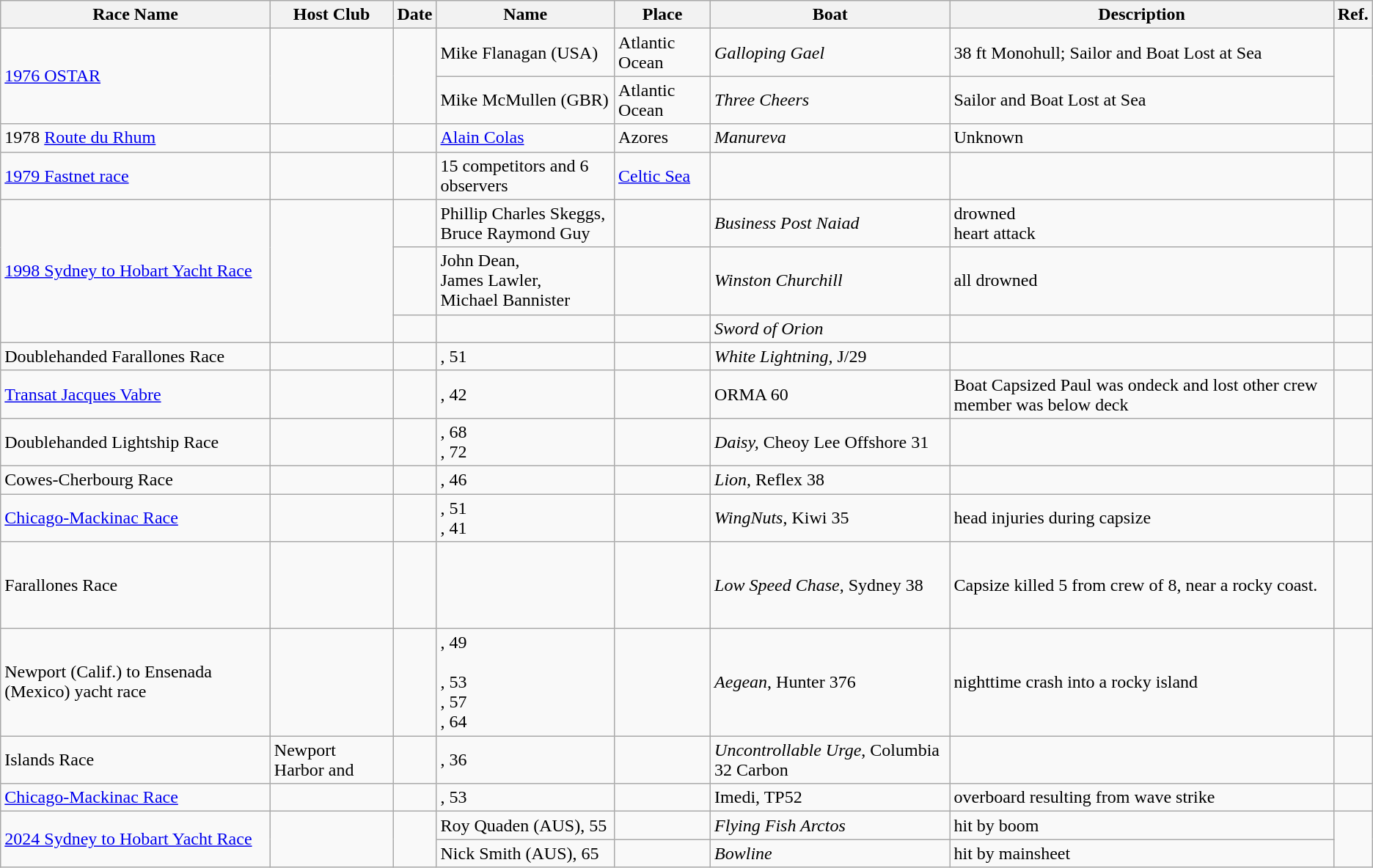<table class="wikitable sortable">
<tr>
<th>Race Name</th>
<th>Host Club</th>
<th>Date</th>
<th>Name</th>
<th>Place</th>
<th>Boat</th>
<th>Description</th>
<th>Ref.</th>
</tr>
<tr>
<td rowspan=2><a href='#'>1976 OSTAR</a></td>
<td rowspan=2></td>
<td rowspan=2></td>
<td>Mike Flanagan (USA)</td>
<td>Atlantic Ocean</td>
<td><em>Galloping Gael</em></td>
<td>38 ft Monohull; Sailor and Boat Lost at Sea</td>
<td rowspan=2></td>
</tr>
<tr>
<td>Mike McMullen (GBR)</td>
<td>Atlantic Ocean</td>
<td><em>Three Cheers</em></td>
<td>Sailor and Boat Lost at Sea</td>
</tr>
<tr>
<td>1978 <a href='#'>Route du Rhum</a></td>
<td></td>
<td></td>
<td><a href='#'>Alain Colas</a></td>
<td>Azores</td>
<td><em>Manureva</em></td>
<td>Unknown</td>
<td></td>
</tr>
<tr>
<td><a href='#'>1979 Fastnet race</a></td>
<td></td>
<td></td>
<td>15 competitors and 6 observers</td>
<td><a href='#'>Celtic Sea</a></td>
<td></td>
<td></td>
<td></td>
</tr>
<tr>
<td rowspan=3><a href='#'>1998 Sydney to Hobart Yacht Race</a></td>
<td rowspan=3></td>
<td></td>
<td>Phillip Charles Skeggs, <br> Bruce Raymond Guy</td>
<td></td>
<td><em>Business Post Naiad</em></td>
<td>drowned <br> heart attack</td>
<td></td>
</tr>
<tr>
<td></td>
<td>John Dean, <br> James Lawler, <br> Michael Bannister</td>
<td></td>
<td><em>Winston Churchill</em></td>
<td>all drowned</td>
<td></td>
</tr>
<tr>
<td></td>
<td></td>
<td></td>
<td><em>Sword of Orion</em></td>
<td></td>
<td></td>
</tr>
<tr>
<td>Doublehanded Farallones Race</td>
<td></td>
<td></td>
<td>, 51</td>
<td></td>
<td><em>White Lightning,</em> J/29</td>
<td></td>
<td></td>
</tr>
<tr>
<td><a href='#'>Transat Jacques Vabre</a></td>
<td></td>
<td></td>
<td>, 42</td>
<td></td>
<td>ORMA 60</td>
<td>Boat Capsized Paul was ondeck and lost other crew member was below deck</td>
<td></td>
</tr>
<tr>
<td>Doublehanded Lightship Race</td>
<td></td>
<td></td>
<td>, 68<br>, 72</td>
<td></td>
<td><em>Daisy,</em> Cheoy Lee Offshore 31</td>
<td></td>
<td></td>
</tr>
<tr>
<td>Cowes-Cherbourg Race</td>
<td></td>
<td></td>
<td>, 46</td>
<td></td>
<td><em>Lion</em>, Reflex 38</td>
<td></td>
<td></td>
</tr>
<tr>
<td><a href='#'>Chicago-Mackinac Race</a></td>
<td></td>
<td></td>
<td>, 51<br>, 41</td>
<td></td>
<td><em>WingNuts</em>, Kiwi 35</td>
<td>head injuries during capsize</td>
<td></td>
</tr>
<tr>
<td>Farallones Race</td>
<td></td>
<td></td>
<td> <br>  <br>  <br>  <br> </td>
<td></td>
<td><em>Low Speed Chase</em>, Sydney 38</td>
<td>Capsize killed 5 from crew of 8, near a rocky coast.</td>
<td></td>
</tr>
<tr>
<td>Newport (Calif.) to Ensenada (Mexico) yacht race</td>
<td></td>
<td></td>
<td>, 49 <br><br>, 53 <br>
, 57 <br> 
, 64 <br></td>
<td></td>
<td><em>Aegean</em>, Hunter 376</td>
<td>nighttime crash into a rocky island</td>
<td></td>
</tr>
<tr>
<td>Islands Race</td>
<td>Newport Harbor and </td>
<td></td>
<td>, 36 <br></td>
<td></td>
<td><em>Uncontrollable Urge</em>, Columbia 32 Carbon</td>
<td></td>
<td></td>
</tr>
<tr>
<td><a href='#'>Chicago-Mackinac Race</a></td>
<td></td>
<td></td>
<td>, 53</td>
<td></td>
<td>Imedi, TP52</td>
<td>overboard resulting from wave strike</td>
<td></td>
</tr>
<tr>
<td rowspan=2><a href='#'>2024 Sydney to Hobart Yacht Race</a></td>
<td rowspan=2></td>
<td rowspan=2></td>
<td>Roy Quaden (AUS), 55</td>
<td></td>
<td><em>Flying Fish Arctos</em></td>
<td>hit by boom</td>
<td rowspan=2></td>
</tr>
<tr>
<td>Nick Smith (AUS), 65</td>
<td></td>
<td><em>Bowline</em></td>
<td>hit by mainsheet</td>
</tr>
</table>
